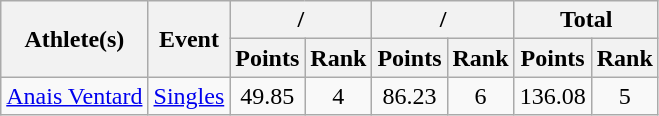<table class="wikitable">
<tr>
<th rowspan="2">Athlete(s)</th>
<th rowspan="2">Event</th>
<th colspan="2">/</th>
<th colspan="2">/</th>
<th colspan="2">Total</th>
</tr>
<tr>
<th>Points</th>
<th>Rank</th>
<th>Points</th>
<th>Rank</th>
<th>Points</th>
<th>Rank</th>
</tr>
<tr>
<td><a href='#'>Anais Ventard</a></td>
<td><a href='#'>Singles</a></td>
<td align="center">49.85</td>
<td align="center">4</td>
<td align="center">86.23</td>
<td align="center">6</td>
<td align="center">136.08</td>
<td align="center">5</td>
</tr>
</table>
